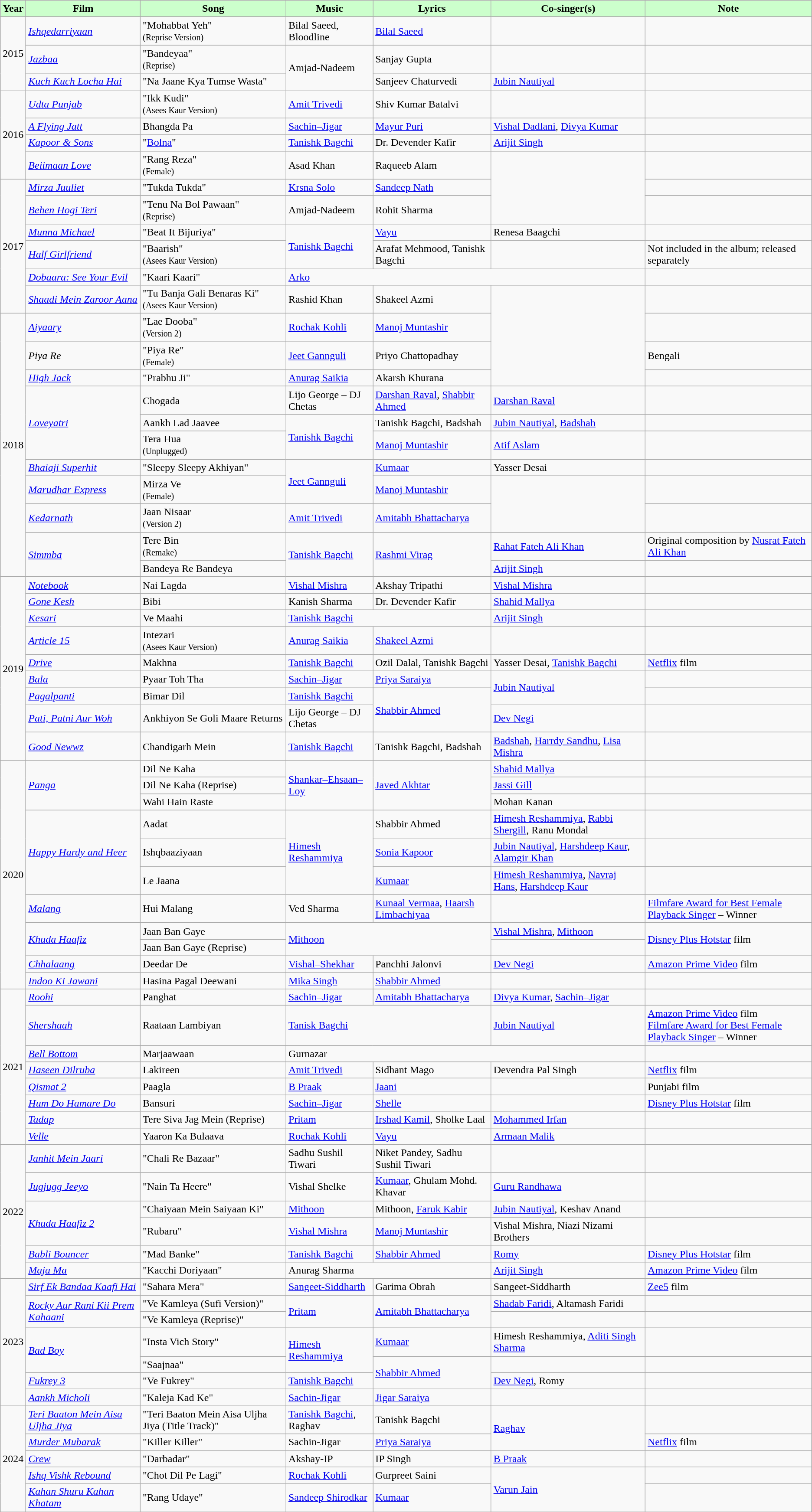<table class="wikitable sortable">
<tr style="background:#cfc; text-align:center;">
<td><strong>Year</strong></td>
<td><strong>Film</strong></td>
<td><strong>Song</strong></td>
<td><strong>Music</strong></td>
<td><strong>Lyrics</strong></td>
<td><strong>Co-singer(s)</strong></td>
<td><strong>Note</strong></td>
</tr>
<tr>
<td rowspan="3">2015</td>
<td><em><a href='#'>Ishqedarriyaan</a></em></td>
<td>"Mohabbat Yeh" <br><small>(Reprise Version)</small></td>
<td>Bilal Saeed, Bloodline</td>
<td><a href='#'>Bilal Saeed</a></td>
<td></td>
<td></td>
</tr>
<tr>
<td><em><a href='#'>Jazbaa</a></em></td>
<td>"Bandeyaa" <br><small>(Reprise)</small></td>
<td rowspan="2">Amjad-Nadeem</td>
<td>Sanjay Gupta</td>
<td></td>
<td></td>
</tr>
<tr>
<td><em><a href='#'>Kuch Kuch Locha Hai</a></em></td>
<td>"Na Jaane Kya Tumse Wasta"</td>
<td>Sanjeev Chaturvedi</td>
<td><a href='#'>Jubin Nautiyal</a></td>
<td></td>
</tr>
<tr>
<td rowspan="4">2016</td>
<td><em><a href='#'>Udta Punjab</a></em></td>
<td>"Ikk Kudi"<br><small>(Asees Kaur Version)</small></td>
<td><a href='#'>Amit Trivedi</a></td>
<td>Shiv Kumar Batalvi</td>
<td></td>
<td></td>
</tr>
<tr>
<td><em><a href='#'>A Flying Jatt</a></em></td>
<td>Bhangda Pa</td>
<td><a href='#'>Sachin–Jigar</a></td>
<td><a href='#'>Mayur Puri</a></td>
<td><a href='#'>Vishal Dadlani</a>, <a href='#'>Divya Kumar</a></td>
<td></td>
</tr>
<tr>
<td><em><a href='#'>Kapoor & Sons</a></em></td>
<td>"<a href='#'>Bolna</a>"</td>
<td><a href='#'>Tanishk Bagchi</a></td>
<td>Dr. Devender Kafir</td>
<td><a href='#'>Arijit Singh</a></td>
<td></td>
</tr>
<tr>
<td><em><a href='#'>Beiimaan Love</a></em></td>
<td>"Rang Reza" <br><small>(Female)</small></td>
<td>Asad Khan</td>
<td>Raqueeb Alam</td>
<td rowspan="3"></td>
<td></td>
</tr>
<tr>
<td rowspan="6">2017</td>
<td><em><a href='#'>Mirza Juuliet</a></em></td>
<td>"Tukda Tukda"</td>
<td><a href='#'>Krsna Solo</a></td>
<td><a href='#'>Sandeep Nath</a></td>
<td></td>
</tr>
<tr>
<td><em><a href='#'>Behen Hogi Teri</a></em></td>
<td>"Tenu Na Bol Pawaan" <br><small>(Reprise)</small></td>
<td>Amjad-Nadeem</td>
<td>Rohit Sharma</td>
<td></td>
</tr>
<tr>
<td><em><a href='#'>Munna Michael</a></em></td>
<td>"Beat It Bijuriya"</td>
<td rowspan="2"><a href='#'>Tanishk Bagchi</a></td>
<td><a href='#'>Vayu</a></td>
<td>Renesa Baagchi</td>
<td></td>
</tr>
<tr>
<td><em><a href='#'>Half Girlfriend</a></em></td>
<td>"Baarish" <br><small>(Asees Kaur Version)</small></td>
<td>Arafat Mehmood, Tanishk Bagchi</td>
<td></td>
<td>Not included in the album; released separately</td>
</tr>
<tr>
<td><em><a href='#'>Dobaara: See Your Evil</a></em></td>
<td>"Kaari Kaari"</td>
<td colspan="3"><a href='#'>Arko</a></td>
<td></td>
</tr>
<tr>
<td><em><a href='#'>Shaadi Mein Zaroor Aana</a></em></td>
<td>"Tu Banja Gali Benaras Ki"<br><small>(Asees Kaur Version)</small></td>
<td>Rashid Khan</td>
<td>Shakeel Azmi</td>
<td rowspan="4"></td>
<td></td>
</tr>
<tr>
<td rowspan="11">2018</td>
<td><em><a href='#'>Aiyaary</a></em></td>
<td>"Lae Dooba"<br><small>(Version 2)</small></td>
<td><a href='#'>Rochak Kohli</a></td>
<td><a href='#'>Manoj Muntashir</a></td>
<td></td>
</tr>
<tr>
<td><em>Piya Re</em></td>
<td>"Piya Re"<br><small>(Female)</small></td>
<td><a href='#'>Jeet Gannguli</a></td>
<td>Priyo Chattopadhay</td>
<td>Bengali</td>
</tr>
<tr>
<td><em><a href='#'>High Jack</a></em></td>
<td>"Prabhu Ji"</td>
<td><a href='#'>Anurag Saikia</a></td>
<td>Akarsh Khurana</td>
<td></td>
</tr>
<tr>
<td rowspan="3"><em><a href='#'>Loveyatri</a></em></td>
<td>Chogada</td>
<td>Lijo George – DJ Chetas</td>
<td><a href='#'>Darshan Raval</a>, <a href='#'>Shabbir Ahmed</a></td>
<td><a href='#'>Darshan Raval</a></td>
<td></td>
</tr>
<tr>
<td>Aankh Lad Jaavee</td>
<td rowspan="2"><a href='#'>Tanishk Bagchi</a></td>
<td>Tanishk Bagchi, Badshah</td>
<td><a href='#'>Jubin Nautiyal</a>, <a href='#'>Badshah</a></td>
<td></td>
</tr>
<tr>
<td>Tera Hua <br><small>(Unplugged)</small></td>
<td><a href='#'>Manoj Muntashir</a></td>
<td><a href='#'>Atif Aslam</a></td>
<td></td>
</tr>
<tr>
<td><em><a href='#'>Bhaiaji Superhit</a></em></td>
<td>"Sleepy Sleepy Akhiyan"</td>
<td rowspan="2"><a href='#'>Jeet Gannguli</a></td>
<td><a href='#'>Kumaar</a></td>
<td>Yasser Desai</td>
<td></td>
</tr>
<tr>
<td><em><a href='#'>Marudhar Express</a></em></td>
<td>Mirza Ve<br><small>(Female)</small></td>
<td><a href='#'>Manoj Muntashir</a></td>
<td rowspan="2"></td>
<td></td>
</tr>
<tr>
<td><em><a href='#'>Kedarnath</a></em></td>
<td>Jaan Nisaar <br><small>(Version 2)</small></td>
<td><a href='#'>Amit Trivedi</a></td>
<td><a href='#'>Amitabh Bhattacharya</a></td>
<td></td>
</tr>
<tr>
<td rowspan="2"><em><a href='#'>Simmba</a></em></td>
<td>Tere Bin<br><small>(Remake)</small></td>
<td rowspan="2"><a href='#'>Tanishk Bagchi</a></td>
<td rowspan="2"><a href='#'>Rashmi Virag</a></td>
<td><a href='#'>Rahat Fateh Ali Khan</a></td>
<td>Original composition by <a href='#'>Nusrat Fateh Ali Khan</a></td>
</tr>
<tr>
<td>Bandeya Re Bandeya</td>
<td><a href='#'>Arijit Singh</a></td>
<td></td>
</tr>
<tr>
<td rowspan="9">2019</td>
<td><em><a href='#'>Notebook</a></em></td>
<td>Nai Lagda</td>
<td><a href='#'>Vishal Mishra</a></td>
<td>Akshay Tripathi</td>
<td><a href='#'>Vishal Mishra</a></td>
<td></td>
</tr>
<tr>
<td><em><a href='#'>Gone Kesh</a></em></td>
<td>Bibi</td>
<td>Kanish Sharma</td>
<td>Dr. Devender Kafir</td>
<td><a href='#'>Shahid Mallya</a></td>
<td></td>
</tr>
<tr>
<td><em><a href='#'>Kesari</a></em></td>
<td>Ve Maahi</td>
<td colspan="2"><a href='#'>Tanishk Bagchi</a></td>
<td><a href='#'>Arijit Singh</a></td>
<td></td>
</tr>
<tr>
<td><em><a href='#'>Article 15</a></em></td>
<td>Intezari <br><small>(Asees Kaur Version)</small></td>
<td><a href='#'>Anurag Saikia</a></td>
<td><a href='#'>Shakeel Azmi</a></td>
<td></td>
<td></td>
</tr>
<tr>
<td><em><a href='#'>Drive</a></em></td>
<td>Makhna</td>
<td><a href='#'>Tanishk Bagchi</a></td>
<td>Ozil Dalal, Tanishk Bagchi</td>
<td>Yasser Desai, <a href='#'>Tanishk Bagchi</a></td>
<td><a href='#'>Netflix</a> film</td>
</tr>
<tr>
<td><em><a href='#'>Bala</a></em></td>
<td>Pyaar Toh Tha</td>
<td><a href='#'>Sachin–Jigar</a></td>
<td><a href='#'>Priya Saraiya</a></td>
<td rowspan="2"><a href='#'>Jubin Nautiyal</a></td>
<td></td>
</tr>
<tr>
<td><em><a href='#'>Pagalpanti</a></em></td>
<td>Bimar Dil</td>
<td><a href='#'>Tanishk Bagchi</a></td>
<td rowspan="2"><a href='#'>Shabbir Ahmed</a></td>
<td></td>
</tr>
<tr>
<td><em><a href='#'>Pati, Patni Aur Woh</a></em></td>
<td>Ankhiyon Se Goli Maare Returns</td>
<td>Lijo George – DJ Chetas</td>
<td><a href='#'>Dev Negi</a></td>
<td></td>
</tr>
<tr>
<td><em><a href='#'>Good Newwz</a></em></td>
<td>Chandigarh Mein</td>
<td><a href='#'>Tanishk Bagchi</a></td>
<td>Tanishk Bagchi, Badshah</td>
<td><a href='#'>Badshah</a>, <a href='#'>Harrdy Sandhu</a>, <a href='#'>Lisa Mishra</a></td>
<td></td>
</tr>
<tr>
<td rowspan="11">2020</td>
<td rowspan="3"><em><a href='#'>Panga</a></em></td>
<td>Dil Ne Kaha</td>
<td rowspan="3"><a href='#'>Shankar–Ehsaan–Loy</a></td>
<td rowspan="3"><a href='#'>Javed Akhtar</a></td>
<td><a href='#'>Shahid Mallya</a></td>
<td></td>
</tr>
<tr>
<td>Dil Ne Kaha (Reprise)</td>
<td><a href='#'>Jassi Gill</a></td>
<td></td>
</tr>
<tr>
<td>Wahi Hain Raste</td>
<td>Mohan Kanan</td>
<td></td>
</tr>
<tr>
<td rowspan="3"><em><a href='#'>Happy Hardy and Heer</a></em></td>
<td>Aadat</td>
<td rowspan="3"><a href='#'>Himesh Reshammiya</a></td>
<td>Shabbir Ahmed</td>
<td><a href='#'>Himesh Reshammiya</a>, <a href='#'>Rabbi Shergill</a>, Ranu Mondal</td>
<td></td>
</tr>
<tr>
<td>Ishqbaaziyaan</td>
<td><a href='#'>Sonia Kapoor</a></td>
<td><a href='#'>Jubin Nautiyal</a>, <a href='#'>Harshdeep Kaur</a>, <a href='#'>Alamgir Khan</a></td>
<td></td>
</tr>
<tr>
<td>Le Jaana</td>
<td><a href='#'>Kumaar</a></td>
<td><a href='#'>Himesh Reshammiya</a>, <a href='#'>Navraj Hans</a>, <a href='#'>Harshdeep Kaur</a></td>
<td></td>
</tr>
<tr>
<td><em><a href='#'>Malang</a></em></td>
<td>Hui Malang</td>
<td>Ved Sharma</td>
<td><a href='#'>Kunaal Vermaa</a>, <a href='#'>Haarsh Limbachiyaa</a></td>
<td></td>
<td><a href='#'>Filmfare Award for Best Female Playback Singer</a> – Winner</td>
</tr>
<tr>
<td rowspan="2"><em><a href='#'>Khuda Haafiz</a></em></td>
<td>Jaan Ban Gaye</td>
<td colspan="2" rowspan="2"><a href='#'>Mithoon</a></td>
<td><a href='#'>Vishal Mishra</a>, <a href='#'>Mithoon</a></td>
<td rowspan=2><a href='#'>Disney Plus Hotstar</a> film</td>
</tr>
<tr>
<td>Jaan Ban Gaye (Reprise)</td>
<td></td>
</tr>
<tr>
<td><em><a href='#'>Chhalaang</a></em></td>
<td>Deedar De</td>
<td><a href='#'>Vishal–Shekhar</a></td>
<td>Panchhi Jalonvi</td>
<td><a href='#'>Dev Negi</a></td>
<td><a href='#'>Amazon Prime Video</a> film</td>
</tr>
<tr>
<td><em><a href='#'>Indoo Ki Jawani</a></em></td>
<td>Hasina Pagal Deewani</td>
<td><a href='#'>Mika Singh</a></td>
<td><a href='#'>Shabbir Ahmed</a></td>
<td></td>
<td></td>
</tr>
<tr>
<td rowspan="8">2021</td>
<td><a href='#'><em>Roohi</em></a></td>
<td>Panghat</td>
<td><a href='#'>Sachin–Jigar</a></td>
<td><a href='#'>Amitabh Bhattacharya</a></td>
<td><a href='#'>Divya Kumar</a>, <a href='#'>Sachin–Jigar</a></td>
<td></td>
</tr>
<tr>
<td><em><a href='#'>Shershaah</a></em></td>
<td>Raataan Lambiyan</td>
<td colspan="2"><a href='#'>Tanisk Bagchi</a></td>
<td><a href='#'>Jubin Nautiyal</a></td>
<td><a href='#'>Amazon Prime Video</a> film<br><a href='#'>Filmfare Award for Best Female Playback Singer</a> – Winner</td>
</tr>
<tr>
<td><a href='#'><em>Bell Bottom</em></a></td>
<td>Marjaawaan</td>
<td colspan="3">Gurnazar</td>
<td></td>
</tr>
<tr>
<td><em><a href='#'>Haseen Dilruba</a></em></td>
<td>Lakireen</td>
<td><a href='#'>Amit Trivedi</a></td>
<td>Sidhant Mago</td>
<td>Devendra Pal Singh</td>
<td><a href='#'>Netflix</a> film</td>
</tr>
<tr>
<td><em><a href='#'>Qismat 2</a></em></td>
<td>Paagla</td>
<td><a href='#'>B Praak</a></td>
<td><a href='#'>Jaani</a></td>
<td></td>
<td>Punjabi film</td>
</tr>
<tr>
<td><em><a href='#'>Hum Do Hamare Do</a></em></td>
<td>Bansuri</td>
<td><a href='#'>Sachin–Jigar</a></td>
<td><a href='#'>Shelle</a></td>
<td></td>
<td><a href='#'>Disney Plus Hotstar</a> film</td>
</tr>
<tr>
<td><a href='#'><em>Tadap</em></a></td>
<td>Tere Siva Jag Mein (Reprise)</td>
<td><a href='#'>Pritam</a></td>
<td><a href='#'>Irshad Kamil</a>, Sholke Laal</td>
<td><a href='#'>Mohammed Irfan</a></td>
<td></td>
</tr>
<tr>
<td><a href='#'><em>Velle</em></a></td>
<td>Yaaron Ka Bulaava</td>
<td><a href='#'>Rochak Kohli</a></td>
<td><a href='#'>Vayu</a></td>
<td><a href='#'>Armaan Malik</a></td>
<td></td>
</tr>
<tr>
<td rowspan="6">2022</td>
<td><em><a href='#'>Janhit Mein Jaari</a></em></td>
<td>"Chali Re Bazaar"</td>
<td>Sadhu Sushil Tiwari</td>
<td>Niket Pandey, Sadhu Sushil Tiwari</td>
<td></td>
<td></td>
</tr>
<tr>
<td><em><a href='#'>Jugjugg Jeeyo</a></em></td>
<td>"Nain Ta Heere"</td>
<td>Vishal Shelke</td>
<td><a href='#'>Kumaar</a>, Ghulam Mohd. Khavar</td>
<td><a href='#'>Guru Randhawa</a></td>
<td></td>
</tr>
<tr>
<td rowspan="2"><a href='#'><em>Khuda Haafiz 2</em></a></td>
<td>"Chaiyaan Mein Saiyaan Ki"</td>
<td><a href='#'>Mithoon</a></td>
<td>Mithoon, <a href='#'>Faruk Kabir</a></td>
<td><a href='#'>Jubin Nautiyal</a>, Keshav Anand</td>
<td></td>
</tr>
<tr>
<td>"Rubaru"</td>
<td><a href='#'>Vishal Mishra</a></td>
<td><a href='#'>Manoj Muntashir</a></td>
<td>Vishal Mishra, Niazi Nizami Brothers</td>
<td></td>
</tr>
<tr>
<td><em><a href='#'>Babli Bouncer</a></em></td>
<td>"Mad Banke"</td>
<td><a href='#'>Tanishk Bagchi</a></td>
<td><a href='#'>Shabbir Ahmed</a></td>
<td><a href='#'>Romy</a></td>
<td><a href='#'>Disney Plus Hotstar</a> film</td>
</tr>
<tr>
<td><em><a href='#'>Maja Ma</a></em></td>
<td>"Kacchi Doriyaan"</td>
<td colspan="2">Anurag Sharma</td>
<td><a href='#'>Arijit Singh</a></td>
<td><a href='#'>Amazon Prime Video</a> film</td>
</tr>
<tr>
<td rowspan=7>2023</td>
<td><em><a href='#'>Sirf Ek Bandaa Kaafi Hai</a></em></td>
<td>"Sahara Mera"</td>
<td><a href='#'>Sangeet-Siddharth</a></td>
<td>Garima Obrah</td>
<td>Sangeet-Siddharth</td>
<td><a href='#'>Zee5</a> film</td>
</tr>
<tr>
<td rowspan=2><em><a href='#'>Rocky Aur Rani Kii Prem Kahaani</a></em></td>
<td>"Ve Kamleya (Sufi Version)"</td>
<td rowspan=2><a href='#'>Pritam</a></td>
<td rowspan=2><a href='#'>Amitabh Bhattacharya</a></td>
<td><a href='#'>Shadab Faridi</a>, Altamash Faridi</td>
<td></td>
</tr>
<tr>
<td>"Ve Kamleya (Reprise)"</td>
<td></td>
</tr>
<tr>
<td rowspan=2><em><a href='#'>Bad Boy</a></em></td>
<td>"Insta Vich Story"</td>
<td rowspan=2><a href='#'>Himesh Reshammiya</a></td>
<td><a href='#'>Kumaar</a></td>
<td>Himesh Reshammiya, <a href='#'>Aditi Singh Sharma</a></td>
<td></td>
</tr>
<tr>
<td>"Saajnaa"</td>
<td rowspan=2><a href='#'>Shabbir Ahmed</a></td>
<td></td>
<td></td>
</tr>
<tr>
<td><em><a href='#'>Fukrey 3</a></em></td>
<td>"Ve Fukrey"</td>
<td><a href='#'>Tanishk Bagchi</a></td>
<td><a href='#'>Dev Negi</a>, Romy</td>
<td></td>
</tr>
<tr>
<td><em><a href='#'>Aankh Micholi</a></em></td>
<td>"Kaleja Kad Ke"</td>
<td><a href='#'>Sachin-Jigar</a></td>
<td><a href='#'>Jigar Saraiya</a></td>
<td></td>
<td></td>
</tr>
<tr>
<td rowspan=5>2024</td>
<td><em><a href='#'>Teri Baaton Mein Aisa Uljha Jiya</a></em></td>
<td>"Teri Baaton Mein Aisa Uljha Jiya (Title Track)"</td>
<td><a href='#'>Tanishk Bagchi</a>, Raghav</td>
<td>Tanishk Bagchi</td>
<td rowspan=2><a href='#'>Raghav</a></td>
<td></td>
</tr>
<tr>
<td><em><a href='#'>Murder Mubarak</a></em></td>
<td>"Killer Killer"</td>
<td>Sachin-Jigar</td>
<td><a href='#'>Priya Saraiya</a></td>
<td><a href='#'>Netflix</a> film</td>
</tr>
<tr>
<td><em><a href='#'>Crew</a></em></td>
<td>"Darbadar"</td>
<td>Akshay-IP</td>
<td>IP Singh</td>
<td><a href='#'>B Praak</a></td>
<td></td>
</tr>
<tr>
<td><em><a href='#'>Ishq Vishk Rebound</a></em></td>
<td>"Chot Dil Pe Lagi"</td>
<td><a href='#'>Rochak Kohli</a></td>
<td>Gurpreet Saini</td>
<td rowspan=2><a href='#'>Varun Jain</a></td>
<td></td>
</tr>
<tr>
<td><em><a href='#'>Kahan Shuru Kahan Khatam</a></em></td>
<td>"Rang Udaye"</td>
<td><a href='#'>Sandeep Shirodkar</a></td>
<td><a href='#'>Kumaar</a></td>
<td></td>
</tr>
</table>
